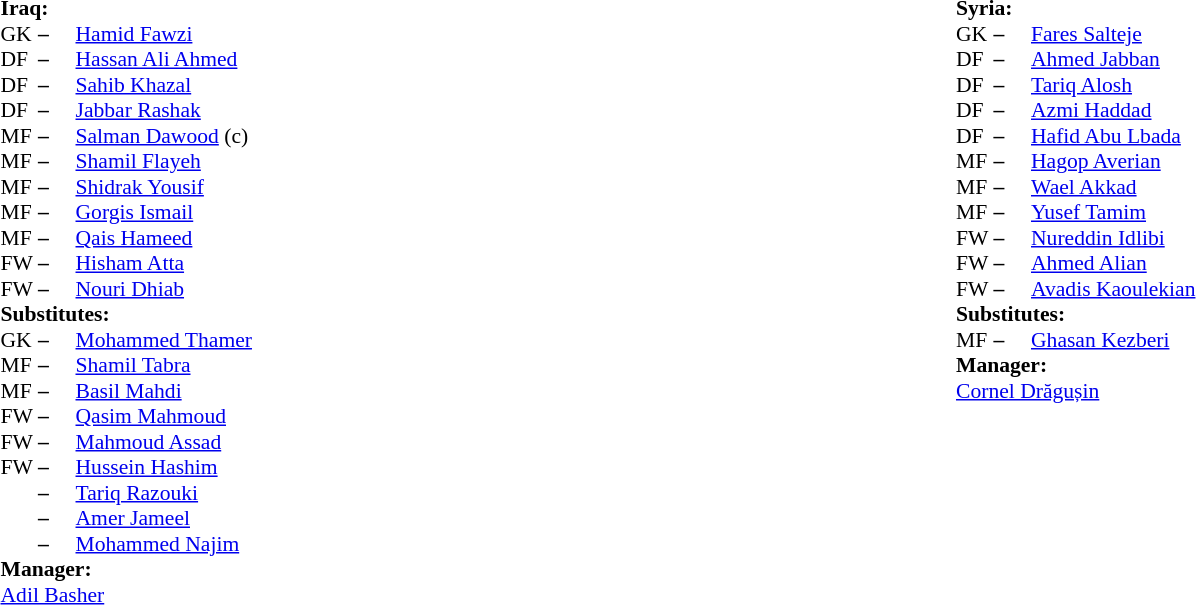<table width="100%">
<tr>
<td valign="top" width="50%"><br><table style="font-size: 90%" cellspacing="0" cellpadding="0" align=center>
<tr>
<td colspan="4"><strong>Iraq:</strong></td>
</tr>
<tr>
<th width=25></th>
<th width=25></th>
</tr>
<tr>
<td>GK</td>
<td><strong>–</strong></td>
<td><a href='#'>Hamid Fawzi</a></td>
</tr>
<tr>
<td>DF</td>
<td><strong>–</strong></td>
<td><a href='#'>Hassan Ali Ahmed</a></td>
</tr>
<tr>
<td>DF</td>
<td><strong>–</strong></td>
<td><a href='#'>Sahib Khazal</a></td>
</tr>
<tr>
<td>DF</td>
<td><strong>–</strong></td>
<td><a href='#'>Jabbar Rashak</a></td>
</tr>
<tr>
<td>MF</td>
<td><strong>–</strong></td>
<td><a href='#'>Salman Dawood</a> (c)</td>
</tr>
<tr>
<td>MF</td>
<td><strong>–</strong></td>
<td><a href='#'>Shamil Flayeh</a></td>
</tr>
<tr>
<td>MF</td>
<td><strong>–</strong></td>
<td><a href='#'>Shidrak Yousif</a></td>
</tr>
<tr>
<td>MF</td>
<td><strong>–</strong></td>
<td><a href='#'>Gorgis Ismail</a></td>
</tr>
<tr>
<td>MF</td>
<td><strong>–</strong></td>
<td><a href='#'>Qais Hameed</a></td>
</tr>
<tr>
<td>FW</td>
<td><strong>–</strong></td>
<td><a href='#'>Hisham Atta</a></td>
</tr>
<tr>
<td>FW</td>
<td><strong>–</strong></td>
<td><a href='#'>Nouri Dhiab</a></td>
<td></td>
<td></td>
</tr>
<tr>
<td colspan=3><strong>Substitutes:</strong></td>
</tr>
<tr>
<td>GK</td>
<td><strong>–</strong></td>
<td><a href='#'>Mohammed Thamer</a></td>
</tr>
<tr>
<td>MF</td>
<td><strong>–</strong></td>
<td><a href='#'>Shamil Tabra</a></td>
</tr>
<tr>
<td>MF</td>
<td><strong>–</strong></td>
<td><a href='#'>Basil Mahdi</a></td>
</tr>
<tr>
<td>FW</td>
<td><strong>–</strong></td>
<td><a href='#'>Qasim Mahmoud</a></td>
</tr>
<tr>
<td>FW</td>
<td><strong>–</strong></td>
<td><a href='#'>Mahmoud Assad</a></td>
<td></td>
<td></td>
</tr>
<tr>
<td>FW</td>
<td><strong>–</strong></td>
<td><a href='#'>Hussein Hashim</a></td>
</tr>
<tr>
<td></td>
<td><strong>–</strong></td>
<td><a href='#'>Tariq Razouki</a></td>
</tr>
<tr>
<td></td>
<td><strong>–</strong></td>
<td><a href='#'>Amer Jameel</a></td>
</tr>
<tr>
<td></td>
<td><strong>–</strong></td>
<td><a href='#'>Mohammed Najim</a></td>
</tr>
<tr>
<td colspan=3><strong>Manager:</strong></td>
</tr>
<tr>
<td colspan=3><a href='#'>Adil Basher</a></td>
</tr>
</table>
</td>
<td valign="top"></td>
<td valign="top" width="50%"><br><table style="font-size: 90%" cellspacing="0" cellpadding="0" align="center">
<tr>
<td colspan="4"><strong>Syria:</strong></td>
</tr>
<tr>
<th width=25></th>
<th width=25></th>
</tr>
<tr>
<td>GK</td>
<td><strong>–</strong></td>
<td><a href='#'>Fares Salteje</a></td>
</tr>
<tr>
<td>DF</td>
<td><strong>–</strong></td>
<td><a href='#'>Ahmed Jabban</a></td>
</tr>
<tr>
<td>DF</td>
<td><strong>–</strong></td>
<td><a href='#'>Tariq Alosh</a></td>
</tr>
<tr>
<td>DF</td>
<td><strong>–</strong></td>
<td><a href='#'>Azmi Haddad</a></td>
</tr>
<tr>
<td>DF</td>
<td><strong>–</strong></td>
<td><a href='#'>Hafid Abu Lbada</a></td>
</tr>
<tr>
<td>MF</td>
<td><strong>–</strong></td>
<td><a href='#'>Hagop Averian</a></td>
</tr>
<tr>
<td>MF</td>
<td><strong>–</strong></td>
<td><a href='#'>Wael Akkad</a></td>
</tr>
<tr>
<td>MF</td>
<td><strong>–</strong></td>
<td><a href='#'>Yusef Tamim</a></td>
<td></td>
<td></td>
</tr>
<tr>
<td>FW</td>
<td><strong>–</strong></td>
<td><a href='#'>Nureddin Idlibi</a></td>
</tr>
<tr>
<td>FW</td>
<td><strong>–</strong></td>
<td><a href='#'>Ahmed Alian</a></td>
</tr>
<tr>
<td>FW</td>
<td><strong>–</strong></td>
<td><a href='#'>Avadis Kaoulekian</a></td>
</tr>
<tr>
<td colspan=3><strong>Substitutes:</strong></td>
</tr>
<tr>
<td>MF</td>
<td><strong>–</strong></td>
<td><a href='#'>Ghasan Kezberi</a></td>
<td></td>
<td></td>
</tr>
<tr>
<td colspan=3><strong>Manager:</strong></td>
</tr>
<tr>
<td colspan=3> <a href='#'>Cornel Drăgușin</a></td>
</tr>
</table>
</td>
</tr>
</table>
